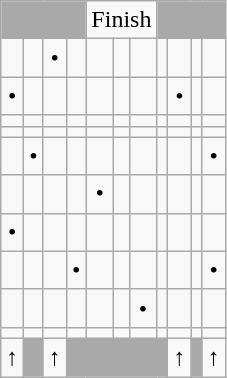<table class="wikitable" style="text-align:center">
<tr>
<td colspan="4" style="background-color:darkgrey"></td>
<td colspan="3">Finish</td>
<td colspan="4" style="background-color:darkgrey"></td>
</tr>
<tr>
<td></td>
<td></td>
<td>•</td>
<td></td>
<td></td>
<td></td>
<td></td>
<td></td>
<td></td>
<td></td>
<td></td>
</tr>
<tr>
<td>•</td>
<td></td>
<td></td>
<td></td>
<td></td>
<td></td>
<td></td>
<td></td>
<td>•</td>
<td></td>
<td></td>
</tr>
<tr>
<td></td>
<td></td>
<td></td>
<td></td>
<td></td>
<td></td>
<td></td>
<td></td>
<td></td>
<td></td>
<td></td>
</tr>
<tr>
<td></td>
<td></td>
<td></td>
<td></td>
<td></td>
<td></td>
<td></td>
<td></td>
<td></td>
<td></td>
<td></td>
</tr>
<tr>
<td></td>
<td>•</td>
<td></td>
<td></td>
<td></td>
<td></td>
<td></td>
<td></td>
<td></td>
<td></td>
<td>•</td>
</tr>
<tr>
<td></td>
<td></td>
<td></td>
<td></td>
<td>•</td>
<td></td>
<td></td>
<td></td>
<td></td>
<td></td>
<td></td>
</tr>
<tr>
<td>•</td>
<td></td>
<td></td>
<td></td>
<td></td>
<td></td>
<td></td>
<td></td>
<td></td>
<td></td>
<td></td>
</tr>
<tr>
<td></td>
<td></td>
<td></td>
<td>•</td>
<td></td>
<td></td>
<td></td>
<td></td>
<td></td>
<td></td>
<td>•</td>
</tr>
<tr>
<td></td>
<td></td>
<td></td>
<td></td>
<td></td>
<td></td>
<td>•</td>
<td></td>
<td></td>
<td></td>
<td></td>
</tr>
<tr>
<td></td>
<td></td>
<td></td>
<td></td>
<td></td>
<td></td>
<td></td>
<td></td>
<td></td>
<td></td>
<td></td>
</tr>
<tr>
<td>↑</td>
<td style="background-color:darkgrey"></td>
<td>↑</td>
<td colspan="5" style="background-color:darkgrey"></td>
<td>↑</td>
<td style="background-color:darkgrey"></td>
<td>↑</td>
</tr>
</table>
